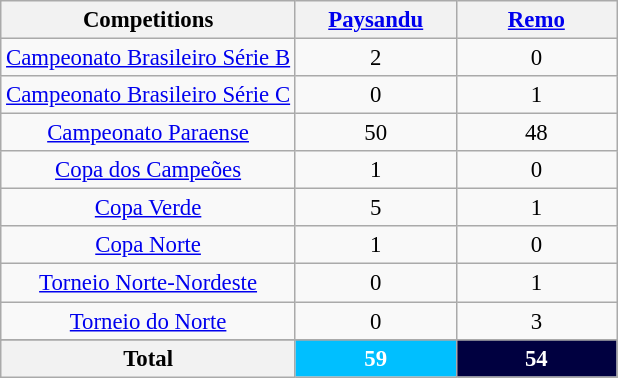<table class="wikitable" style="text-align:center;font-size:95%">
<tr>
<th>Competitions</th>
<th width="100"><a href='#'>Paysandu</a></th>
<th width="100"><a href='#'>Remo</a></th>
</tr>
<tr>
<td><a href='#'>Campeonato Brasileiro Série B</a></td>
<td>2</td>
<td>0</td>
</tr>
<tr>
<td><a href='#'>Campeonato Brasileiro Série C</a></td>
<td>0</td>
<td>1</td>
</tr>
<tr>
<td><a href='#'>Campeonato Paraense</a></td>
<td>50</td>
<td>48</td>
</tr>
<tr>
<td><a href='#'>Copa dos Campeões</a></td>
<td>1</td>
<td>0</td>
</tr>
<tr>
<td><a href='#'>Copa Verde</a></td>
<td>5</td>
<td>1</td>
</tr>
<tr>
<td><a href='#'>Copa Norte</a></td>
<td>1</td>
<td>0</td>
</tr>
<tr>
<td><a href='#'>Torneio Norte-Nordeste</a></td>
<td>0</td>
<td>1</td>
</tr>
<tr>
<td><a href='#'>Torneio do Norte</a></td>
<td>0</td>
<td>3</td>
</tr>
<tr>
</tr>
<tr>
<th><strong>Total</strong></th>
<th style="color:#ffffff; background:#00bfff;"><strong>59</strong></th>
<th style="color:#ffffff; background:#000040;"><strong>54</strong></th>
</tr>
</table>
